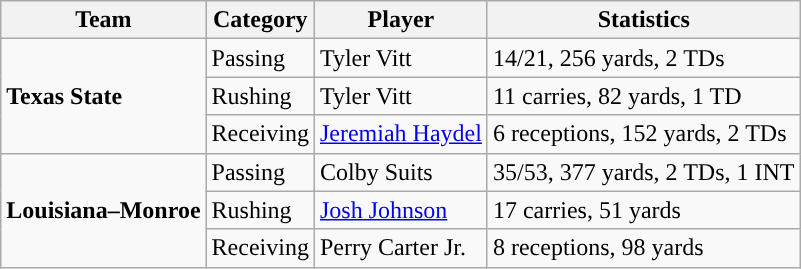<table class="wikitable" style="float: left;">
<tr>
<th>Team</th>
<th>Category</th>
<th>Player</th>
<th>Statistics</th>
</tr>
<tr>
<td rowspan=3><strong>Texas State</strong></td>
<td>Passing</td>
<td>Tyler Vitt</td>
<td>14/21, 256 yards, 2 TDs</td>
</tr>
<tr>
<td>Rushing</td>
<td>Tyler Vitt</td>
<td>11 carries, 82 yards, 1 TD</td>
</tr>
<tr>
<td>Receiving</td>
<td><a href='#'>Jeremiah Haydel</a></td>
<td>6 receptions, 152 yards, 2 TDs</td>
</tr>
<tr>
<td rowspan=3><strong>Louisiana–Monroe</strong></td>
<td>Passing</td>
<td>Colby Suits</td>
<td>35/53, 377 yards, 2 TDs, 1 INT</td>
</tr>
<tr>
<td>Rushing</td>
<td><a href='#'>Josh Johnson</a></td>
<td>17 carries, 51 yards</td>
</tr>
<tr>
<td>Receiving</td>
<td>Perry Carter Jr.</td>
<td>8 receptions, 98 yards</td>
</tr>
</table>
